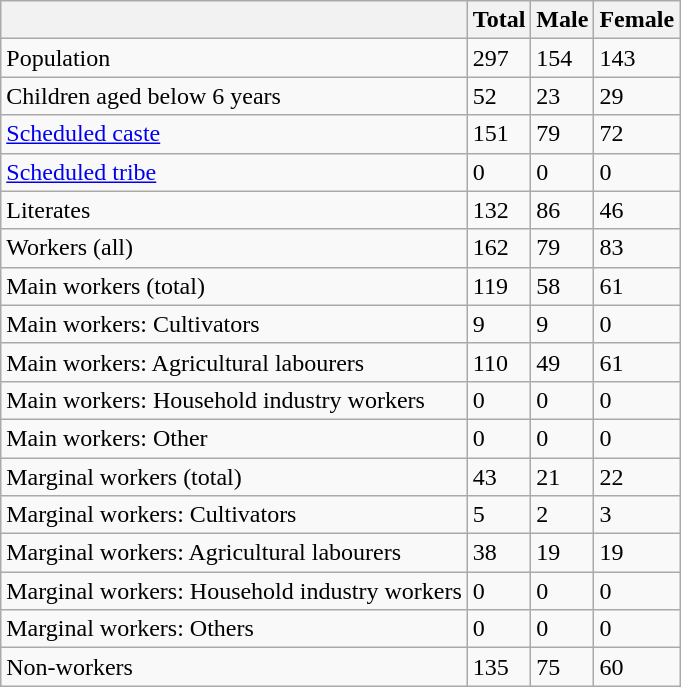<table class="wikitable sortable">
<tr>
<th></th>
<th>Total</th>
<th>Male</th>
<th>Female</th>
</tr>
<tr>
<td>Population</td>
<td>297</td>
<td>154</td>
<td>143</td>
</tr>
<tr>
<td>Children aged below 6 years</td>
<td>52</td>
<td>23</td>
<td>29</td>
</tr>
<tr>
<td><a href='#'>Scheduled caste</a></td>
<td>151</td>
<td>79</td>
<td>72</td>
</tr>
<tr>
<td><a href='#'>Scheduled tribe</a></td>
<td>0</td>
<td>0</td>
<td>0</td>
</tr>
<tr>
<td>Literates</td>
<td>132</td>
<td>86</td>
<td>46</td>
</tr>
<tr>
<td>Workers (all)</td>
<td>162</td>
<td>79</td>
<td>83</td>
</tr>
<tr>
<td>Main workers (total)</td>
<td>119</td>
<td>58</td>
<td>61</td>
</tr>
<tr>
<td>Main workers: Cultivators</td>
<td>9</td>
<td>9</td>
<td>0</td>
</tr>
<tr>
<td>Main workers: Agricultural labourers</td>
<td>110</td>
<td>49</td>
<td>61</td>
</tr>
<tr>
<td>Main workers: Household industry workers</td>
<td>0</td>
<td>0</td>
<td>0</td>
</tr>
<tr>
<td>Main workers: Other</td>
<td>0</td>
<td>0</td>
<td>0</td>
</tr>
<tr>
<td>Marginal workers (total)</td>
<td>43</td>
<td>21</td>
<td>22</td>
</tr>
<tr>
<td>Marginal workers: Cultivators</td>
<td>5</td>
<td>2</td>
<td>3</td>
</tr>
<tr>
<td>Marginal workers: Agricultural labourers</td>
<td>38</td>
<td>19</td>
<td>19</td>
</tr>
<tr>
<td>Marginal workers: Household industry workers</td>
<td>0</td>
<td>0</td>
<td>0</td>
</tr>
<tr>
<td>Marginal workers: Others</td>
<td>0</td>
<td>0</td>
<td>0</td>
</tr>
<tr>
<td>Non-workers</td>
<td>135</td>
<td>75</td>
<td>60</td>
</tr>
</table>
